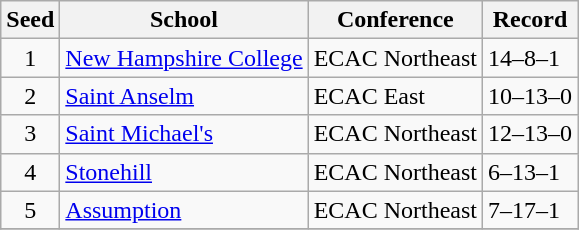<table class="wikitable">
<tr>
<th>Seed</th>
<th>School</th>
<th>Conference</th>
<th>Record</th>
</tr>
<tr>
<td align=center>1</td>
<td><a href='#'>New Hampshire College</a></td>
<td>ECAC Northeast</td>
<td>14–8–1</td>
</tr>
<tr>
<td align=center>2</td>
<td><a href='#'>Saint Anselm</a></td>
<td>ECAC East</td>
<td>10–13–0</td>
</tr>
<tr>
<td align=center>3</td>
<td><a href='#'>Saint Michael's</a></td>
<td>ECAC Northeast</td>
<td>12–13–0</td>
</tr>
<tr>
<td align=center>4</td>
<td><a href='#'>Stonehill</a></td>
<td>ECAC Northeast</td>
<td>6–13–1</td>
</tr>
<tr>
<td align=center>5</td>
<td><a href='#'>Assumption</a></td>
<td>ECAC Northeast</td>
<td>7–17–1</td>
</tr>
<tr>
</tr>
</table>
